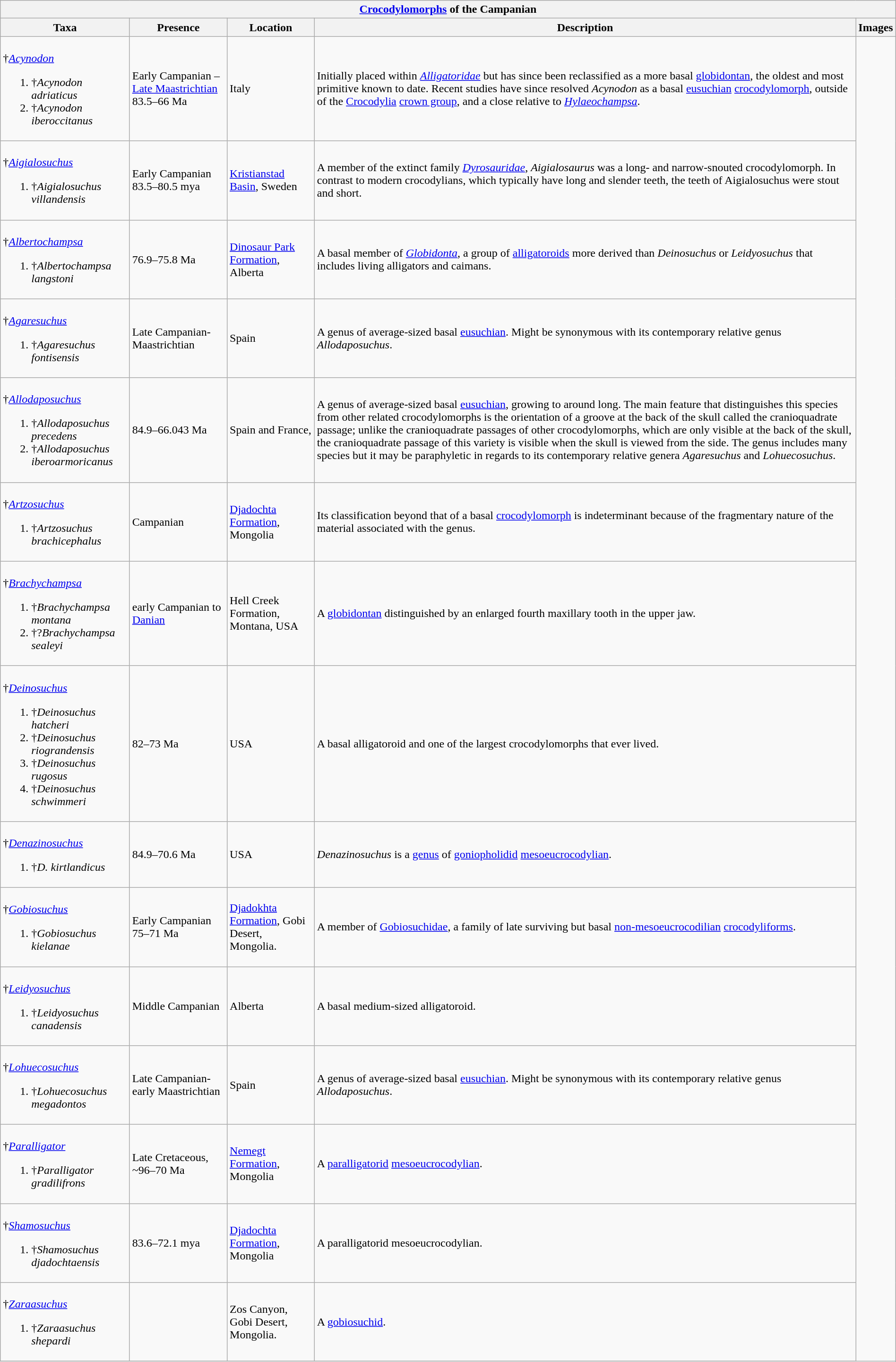<table class="wikitable" align="center" width="100%">
<tr>
<th colspan="5" align="center"><a href='#'>Crocodylomorphs</a> of the Campanian</th>
</tr>
<tr>
<th>Taxa</th>
<th>Presence</th>
<th>Location</th>
<th>Description</th>
<th>Images</th>
</tr>
<tr>
<td><br>†<em><a href='#'>Acynodon</a></em><ol><li>†<em>Acynodon adriaticus</em></li><li>†<em>Acynodon iberoccitanus</em></li></ol></td>
<td>Early Campanian – <a href='#'>Late Maastrichtian</a> 83.5–66 Ma</td>
<td>Italy</td>
<td>Initially placed within <em><a href='#'>Alligatoridae</a></em> but has since been reclassified as a more basal <a href='#'>globidontan</a>, the oldest and most primitive known to date. Recent studies have since resolved <em>Acynodon</em> as a basal <a href='#'>eusuchian</a> <a href='#'>crocodylomorph</a>, outside of the <a href='#'>Crocodylia</a> <a href='#'>crown group</a>, and a close relative to <em><a href='#'>Hylaeochampsa</a></em>.</td>
<td rowspan="99"><br><br><br><br><br><br></td>
</tr>
<tr>
<td><br>†<em><a href='#'>Aigialosuchus</a></em><ol><li>†<em>Aigialosuchus villandensis</em></li></ol></td>
<td>Early Campanian 83.5–80.5 mya</td>
<td><a href='#'>Kristianstad Basin</a>, Sweden</td>
<td>A member of the extinct family <em><a href='#'>Dyrosauridae</a></em>, <em>Aigialosaurus</em> was a long- and narrow-snouted crocodylomorph. In contrast to modern crocodylians, which typically have long and slender teeth, the teeth of Aigialosuchus were stout and short.</td>
</tr>
<tr>
<td><br>†<em><a href='#'>Albertochampsa</a></em><ol><li>†<em>Albertochampsa langstoni</em></li></ol></td>
<td>76.9–75.8 Ma</td>
<td><a href='#'>Dinosaur Park Formation</a>, Alberta</td>
<td>A basal member of <em><a href='#'>Globidonta</a></em>, a group of <a href='#'>alligatoroids</a> more derived than <em>Deinosuchus</em> or <em>Leidyosuchus</em> that includes living alligators and caimans.</td>
</tr>
<tr>
<td><br>†<em><a href='#'>Agaresuchus</a></em><ol><li>†<em>Agaresuchus fontisensis</em></li></ol></td>
<td>Late Campanian-Maastrichtian</td>
<td>Spain</td>
<td>A genus of average-sized basal <a href='#'>eusuchian</a>. Might be synonymous with its contemporary relative genus <em>Allodaposuchus</em>.</td>
</tr>
<tr>
<td><br>†<em><a href='#'>Allodaposuchus</a></em><ol><li>†<em>Allodaposuchus precedens</em></li><li>†<em>Allodaposuchus iberoarmoricanus</em></li></ol></td>
<td>84.9–66.043 Ma</td>
<td>Spain and France,</td>
<td>A genus of average-sized basal <a href='#'>eusuchian</a>, growing to around  long. The main feature that distinguishes this species from other related crocodylomorphs is the orientation of a groove at the back of the skull called the cranioquadrate passage; unlike the cranioquadrate passages of other crocodylomorphs, which are only visible at the back of the skull, the cranioquadrate passage of this variety is visible when the skull is viewed from the side. The genus includes many species but it may be paraphyletic in regards to its contemporary relative genera <em>Agaresuchus</em> and <em>Lohuecosuchus</em>.</td>
</tr>
<tr>
<td><br>†<em><a href='#'>Artzosuchus</a></em><ol><li>†<em>Artzosuchus brachicephalus</em></li></ol></td>
<td>Campanian</td>
<td><a href='#'>Djadochta Formation</a>, Mongolia</td>
<td>Its classification beyond that of a basal <a href='#'>crocodylomorph</a> is indeterminant because of the fragmentary nature of the material associated with the genus.</td>
</tr>
<tr>
<td><br>†<em><a href='#'>Brachychampsa</a></em><ol><li>†<em>Brachychampsa montana</em></li><li>†?<em>Brachychampsa sealeyi </em></li></ol></td>
<td>early Campanian to <a href='#'>Danian</a></td>
<td>Hell Creek Formation, Montana, USA</td>
<td>A <a href='#'>globidontan</a> distinguished by an enlarged fourth maxillary tooth in the upper jaw.</td>
</tr>
<tr>
<td><br>†<em><a href='#'>Deinosuchus</a></em><ol><li>†<em>Deinosuchus hatcheri</em></li><li>†<em>Deinosuchus riograndensis</em></li><li>†<em>Deinosuchus rugosus</em></li><li>†<em>Deinosuchus schwimmeri</em></li></ol></td>
<td>82–73 Ma</td>
<td>USA</td>
<td>A basal alligatoroid and one of the largest crocodylomorphs that ever lived.</td>
</tr>
<tr>
<td><br>†<em><a href='#'>Denazinosuchus</a></em><ol><li>†<em>D. kirtlandicus</em></li></ol></td>
<td>84.9–70.6 Ma</td>
<td>USA</td>
<td><em>Denazinosuchus</em> is a <a href='#'>genus</a> of <a href='#'>goniopholidid</a> <a href='#'>mesoeucrocodylian</a>.</td>
</tr>
<tr>
<td><br>†<em><a href='#'>Gobiosuchus</a></em><ol><li>†<em>Gobiosuchus kielanae</em></li></ol></td>
<td>Early Campanian 75–71 Ma</td>
<td><a href='#'>Djadokhta Formation</a>, Gobi Desert, Mongolia.</td>
<td>A member of <a href='#'>Gobiosuchidae</a>, a family of late surviving but basal <a href='#'>non-mesoeucrocodilian</a> <a href='#'>crocodyliforms</a>.</td>
</tr>
<tr>
<td><br>†<em><a href='#'>Leidyosuchus</a></em><ol><li>†<em>Leidyosuchus  canadensis</em></li></ol></td>
<td>Middle Campanian</td>
<td>Alberta</td>
<td>A basal medium-sized alligatoroid.</td>
</tr>
<tr>
<td><br>†<em><a href='#'>Lohuecosuchus</a></em><ol><li>†<em>Lohuecosuchus megadontos</em></li></ol></td>
<td>Late Campanian-early Maastrichtian</td>
<td>Spain</td>
<td>A genus of average-sized basal <a href='#'>eusuchian</a>. Might be synonymous with its contemporary relative genus <em>Allodaposuchus</em>.</td>
</tr>
<tr>
<td><br>†<em><a href='#'>Paralligator</a></em><ol><li>†<em>Paralligator gradilifrons</em></li></ol></td>
<td>Late Cretaceous, ~96–70 Ma</td>
<td><a href='#'>Nemegt Formation</a>, Mongolia</td>
<td>A <a href='#'>paralligatorid</a> <a href='#'>mesoeucrocodylian</a>.</td>
</tr>
<tr>
<td><br>†<em><a href='#'>Shamosuchus</a></em><ol><li>†<em>Shamosuchus djadochtaensis</em></li></ol></td>
<td>83.6–72.1 mya</td>
<td><a href='#'>Djadochta Formation</a>, Mongolia</td>
<td>A paralligatorid mesoeucrocodylian.</td>
</tr>
<tr>
<td><br>†<em><a href='#'>Zaraasuchus</a></em><ol><li>†<em>Zaraasuchus shepardi </em></li></ol></td>
<td></td>
<td>Zos Canyon, Gobi Desert, Mongolia.</td>
<td>A <a href='#'>gobiosuchid</a>.</td>
</tr>
<tr>
</tr>
</table>
